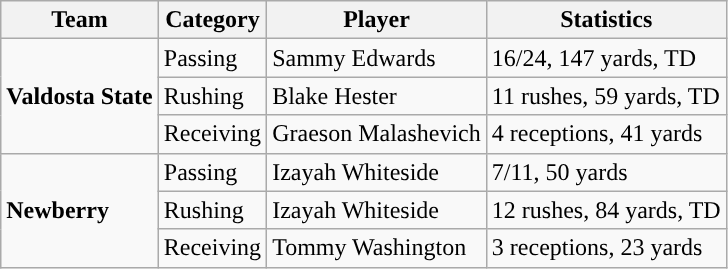<table class="wikitable" style="float: left;">
<tr>
<th>Team</th>
<th>Category</th>
<th>Player</th>
<th>Statistics</th>
</tr>
<tr>
<td rowspan=3><strong>Valdosta State</strong></td>
<td>Passing</td>
<td>Sammy Edwards</td>
<td>16/24, 147 yards, TD</td>
</tr>
<tr>
<td>Rushing</td>
<td>Blake Hester</td>
<td>11 rushes, 59 yards, TD</td>
</tr>
<tr>
<td>Receiving</td>
<td>Graeson Malashevich</td>
<td>4 receptions, 41 yards</td>
</tr>
<tr>
<td rowspan=3><strong>Newberry</strong></td>
<td>Passing</td>
<td>Izayah Whiteside</td>
<td>7/11, 50 yards</td>
</tr>
<tr>
<td>Rushing</td>
<td>Izayah Whiteside</td>
<td>12 rushes, 84 yards, TD</td>
</tr>
<tr>
<td>Receiving</td>
<td>Tommy Washington</td>
<td>3 receptions, 23 yards</td>
</tr>
</table>
